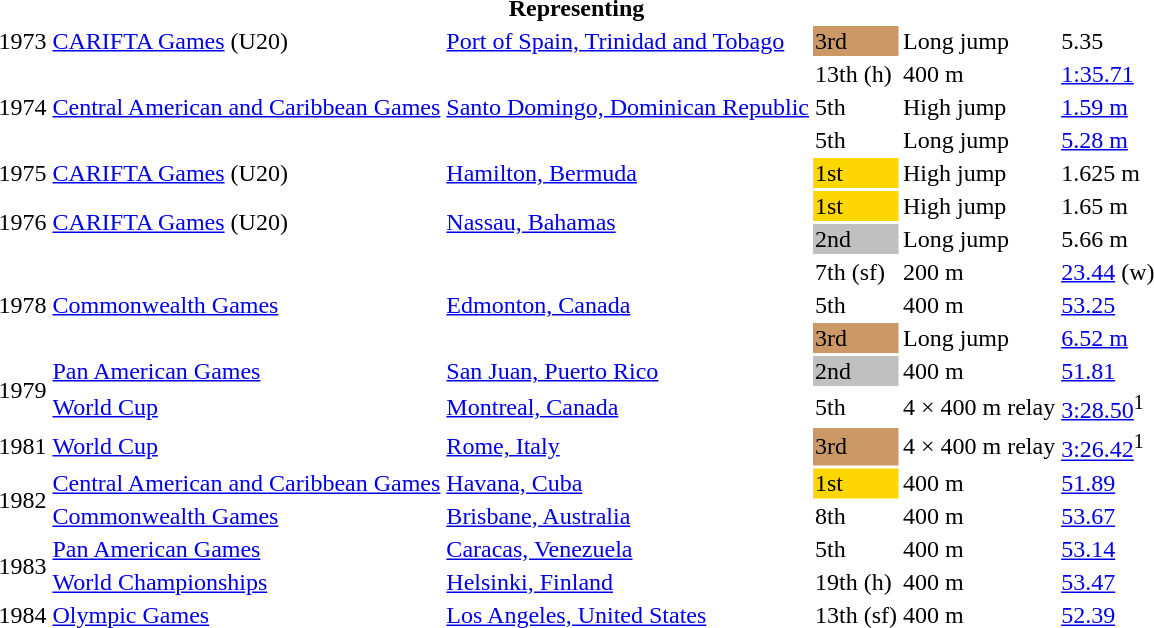<table>
<tr>
<th colspan="6">Representing </th>
</tr>
<tr>
<td>1973</td>
<td><a href='#'>CARIFTA Games</a> (U20)</td>
<td><a href='#'>Port of Spain, Trinidad and Tobago</a></td>
<td bgcolor=cc9966>3rd</td>
<td>Long jump</td>
<td>5.35</td>
</tr>
<tr>
<td rowspan=3>1974</td>
<td rowspan=3><a href='#'>Central American and Caribbean Games</a></td>
<td rowspan=3><a href='#'>Santo Domingo, Dominican Republic</a></td>
<td>13th (h)</td>
<td>400 m</td>
<td><a href='#'>1:35.71</a></td>
</tr>
<tr>
<td>5th</td>
<td>High jump</td>
<td><a href='#'>1.59 m</a></td>
</tr>
<tr>
<td>5th</td>
<td>Long jump</td>
<td><a href='#'>5.28 m</a></td>
</tr>
<tr>
<td>1975</td>
<td><a href='#'>CARIFTA Games</a> (U20)</td>
<td><a href='#'>Hamilton, Bermuda</a></td>
<td bgcolor=gold>1st</td>
<td>High jump</td>
<td>1.625 m</td>
</tr>
<tr>
<td rowspan=2>1976</td>
<td rowspan=2><a href='#'>CARIFTA Games</a> (U20)</td>
<td rowspan=2><a href='#'>Nassau, Bahamas</a></td>
<td bgcolor=gold>1st</td>
<td>High jump</td>
<td>1.65 m</td>
</tr>
<tr>
<td bgcolor=silver>2nd</td>
<td>Long jump</td>
<td>5.66 m</td>
</tr>
<tr>
<td rowspan=3>1978</td>
<td rowspan=3><a href='#'>Commonwealth Games</a></td>
<td rowspan=3><a href='#'>Edmonton, Canada</a></td>
<td>7th (sf)</td>
<td>200 m</td>
<td><a href='#'>23.44</a> (w)</td>
</tr>
<tr>
<td>5th</td>
<td>400 m</td>
<td><a href='#'>53.25</a></td>
</tr>
<tr>
<td bgcolor=cc9966>3rd</td>
<td>Long jump</td>
<td><a href='#'>6.52 m</a></td>
</tr>
<tr>
<td rowspan=2>1979</td>
<td><a href='#'>Pan American Games</a></td>
<td><a href='#'>San Juan, Puerto Rico</a></td>
<td bgcolor=silver>2nd</td>
<td>400 m</td>
<td><a href='#'>51.81</a></td>
</tr>
<tr>
<td><a href='#'>World Cup</a></td>
<td><a href='#'>Montreal, Canada</a></td>
<td>5th</td>
<td>4 × 400 m relay</td>
<td><a href='#'>3:28.50</a><sup>1</sup></td>
</tr>
<tr>
<td>1981</td>
<td><a href='#'>World Cup</a></td>
<td><a href='#'>Rome, Italy</a></td>
<td bgcolor=cc9966>3rd</td>
<td>4 × 400 m relay</td>
<td><a href='#'>3:26.42</a><sup>1</sup></td>
</tr>
<tr>
<td rowspan=2>1982</td>
<td><a href='#'>Central American and Caribbean Games</a></td>
<td><a href='#'>Havana, Cuba</a></td>
<td bgcolor=gold>1st</td>
<td>400 m</td>
<td><a href='#'>51.89</a></td>
</tr>
<tr>
<td><a href='#'>Commonwealth Games</a></td>
<td><a href='#'>Brisbane, Australia</a></td>
<td>8th</td>
<td>400 m</td>
<td><a href='#'>53.67</a></td>
</tr>
<tr>
<td rowspan=2>1983</td>
<td><a href='#'>Pan American Games</a></td>
<td><a href='#'>Caracas, Venezuela</a></td>
<td>5th</td>
<td>400 m</td>
<td><a href='#'>53.14</a></td>
</tr>
<tr>
<td><a href='#'>World Championships</a></td>
<td><a href='#'>Helsinki, Finland</a></td>
<td>19th (h)</td>
<td>400 m</td>
<td><a href='#'>53.47</a></td>
</tr>
<tr>
<td>1984</td>
<td><a href='#'>Olympic Games</a></td>
<td><a href='#'>Los Angeles, United States</a></td>
<td>13th (sf)</td>
<td>400 m</td>
<td><a href='#'>52.39</a></td>
</tr>
</table>
